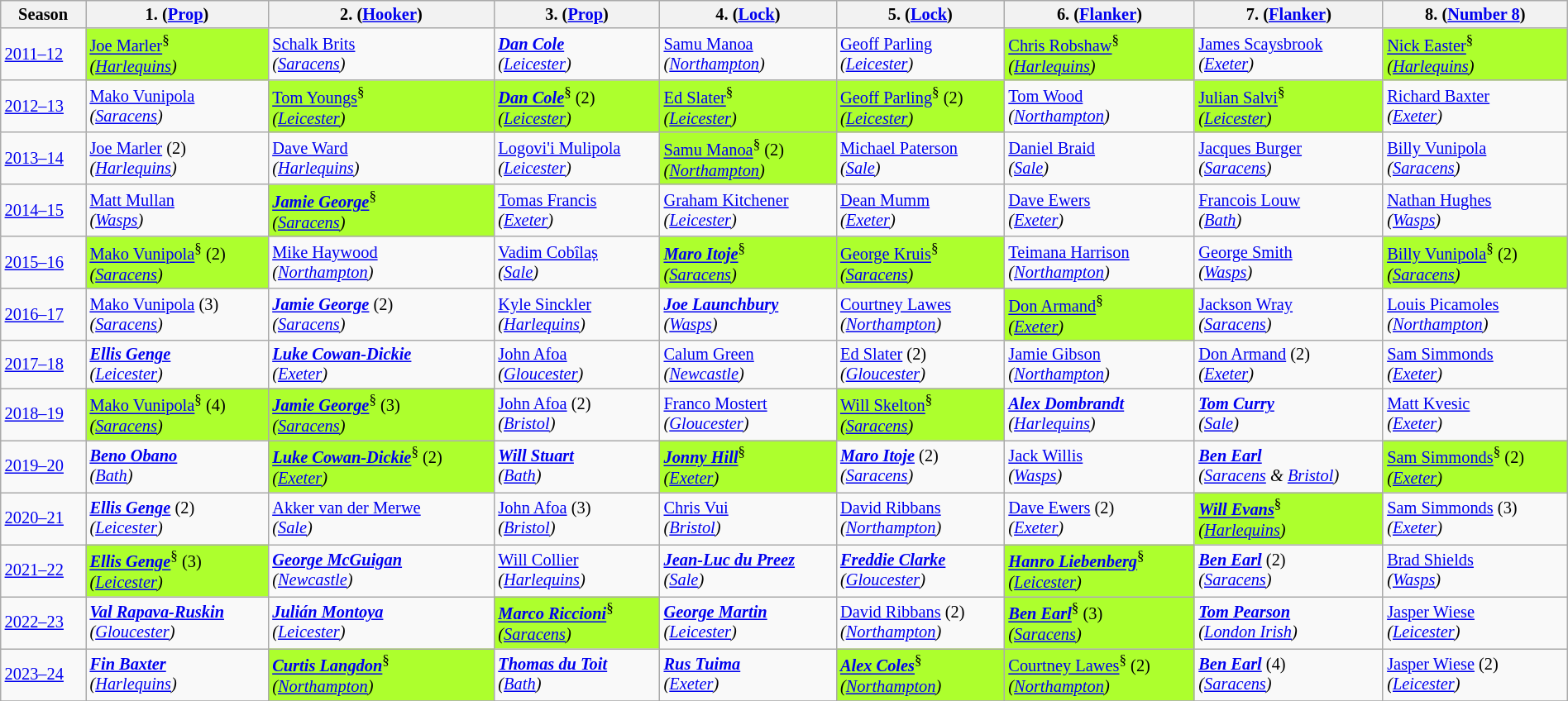<table class="wikitable collapsible collapsed" style="font-size:85%;width:100%">
<tr>
<th>Season</th>
<th align=center>1. (<a href='#'>Prop</a>)</th>
<th align=center>2. (<a href='#'>Hooker</a>)</th>
<th align=center>3. (<a href='#'>Prop</a>)</th>
<th align=center>4. (<a href='#'>Lock</a>)</th>
<th align=center>5. (<a href='#'>Lock</a>)</th>
<th align=center>6. (<a href='#'>Flanker</a>)</th>
<th align=center>7. (<a href='#'>Flanker</a>)</th>
<th align=center>8. (<a href='#'>Number 8</a>)</th>
</tr>
<tr>
<td><a href='#'>2011–12</a></td>
<td style="background:#ADFF2D"> <a href='#'>Joe Marler</a><sup>§</sup><br><em>(<a href='#'>Harlequins</a>)</em></td>
<td> <a href='#'>Schalk Brits</a><br><em>(<a href='#'>Saracens</a>)</em></td>
<td> <strong><em><a href='#'>Dan Cole</a></em></strong><br><em>(<a href='#'>Leicester</a>)</em></td>
<td> <a href='#'>Samu Manoa</a><br><em>(<a href='#'>Northampton</a>)</em></td>
<td> <a href='#'>Geoff Parling</a><br><em>(<a href='#'>Leicester</a>)</em></td>
<td style="background:#ADFF2D"> <a href='#'>Chris Robshaw</a><sup>§</sup><br><em>(<a href='#'>Harlequins</a>)</em></td>
<td> <a href='#'>James Scaysbrook</a><br><em>(<a href='#'>Exeter</a>)</em></td>
<td style="background:#ADFF2D"> <a href='#'>Nick Easter</a><sup>§</sup><br><em>(<a href='#'>Harlequins</a>)</em></td>
</tr>
<tr>
<td><a href='#'>2012–13</a></td>
<td> <a href='#'>Mako Vunipola</a><br><em>(<a href='#'>Saracens</a>)</em></td>
<td style="background:#ADFF2D"> <a href='#'>Tom Youngs</a><sup>§</sup><br><em>(<a href='#'>Leicester</a>)</em></td>
<td style="background:#ADFF2D"> <strong><em><a href='#'>Dan Cole</a></em></strong><sup>§</sup> (2)<br><em>(<a href='#'>Leicester</a>)</em></td>
<td style="background:#ADFF2D"> <a href='#'>Ed Slater</a><sup>§</sup><br><em>(<a href='#'>Leicester</a>)</em></td>
<td style="background:#ADFF2D"> <a href='#'>Geoff Parling</a><sup>§</sup> (2)<br><em>(<a href='#'>Leicester</a>)</em></td>
<td> <a href='#'>Tom Wood</a><br><em>(<a href='#'>Northampton</a>)</em></td>
<td style="background:#ADFF2D"> <a href='#'>Julian Salvi</a><sup>§</sup><br><em>(<a href='#'>Leicester</a>)</em></td>
<td> <a href='#'>Richard Baxter</a><br><em>(<a href='#'>Exeter</a>)</em></td>
</tr>
<tr>
<td><a href='#'>2013–14</a></td>
<td> <a href='#'>Joe Marler</a> (2)<br><em>(<a href='#'>Harlequins</a>)</em></td>
<td> <a href='#'>Dave Ward</a><br><em>(<a href='#'>Harlequins</a>)</em></td>
<td> <a href='#'>Logovi'i Mulipola</a><br><em>(<a href='#'>Leicester</a>)</em></td>
<td style="background:#ADFF2D"> <a href='#'>Samu Manoa</a><sup>§</sup> (2)<br><em>(<a href='#'>Northampton</a>)</em></td>
<td> <a href='#'>Michael Paterson</a><br><em>(<a href='#'>Sale</a>)</em></td>
<td> <a href='#'>Daniel Braid</a><br><em>(<a href='#'>Sale</a>)</em></td>
<td> <a href='#'>Jacques Burger</a><br><em>(<a href='#'>Saracens</a>)</em></td>
<td> <a href='#'>Billy Vunipola</a><br><em>(<a href='#'>Saracens</a>)</em></td>
</tr>
<tr>
<td><a href='#'>2014–15</a></td>
<td> <a href='#'>Matt Mullan</a><br><em>(<a href='#'>Wasps</a>)</em></td>
<td style="background:#ADFF2D"> <strong><em><a href='#'>Jamie George</a></em></strong><sup>§</sup><br><em>(<a href='#'>Saracens</a>)</em></td>
<td> <a href='#'>Tomas Francis</a><br><em>(<a href='#'>Exeter</a>)</em></td>
<td> <a href='#'>Graham Kitchener</a><br><em>(<a href='#'>Leicester</a>)</em></td>
<td> <a href='#'>Dean Mumm</a><br><em>(<a href='#'>Exeter</a>)</em></td>
<td> <a href='#'>Dave Ewers</a><br><em>(<a href='#'>Exeter</a>)</em></td>
<td> <a href='#'>Francois Louw</a><br><em>(<a href='#'>Bath</a>)</em></td>
<td> <a href='#'>Nathan Hughes</a><br><em>(<a href='#'>Wasps</a>)</em></td>
</tr>
<tr>
<td><a href='#'>2015–16</a></td>
<td style="background:#ADFF2D"> <a href='#'>Mako Vunipola</a><sup>§</sup> (2)<br><em>(<a href='#'>Saracens</a>)</em></td>
<td> <a href='#'>Mike Haywood</a><br><em>(<a href='#'>Northampton</a>)</em></td>
<td> <a href='#'>Vadim Cobîlaș</a><br><em>(<a href='#'>Sale</a>)</em></td>
<td style="background:#ADFF2D"> <strong><em><a href='#'>Maro Itoje</a></em></strong><sup>§</sup><br><em>(<a href='#'>Saracens</a>)</em></td>
<td style="background:#ADFF2D"> <a href='#'>George Kruis</a><sup>§</sup><br><em>(<a href='#'>Saracens</a>)</em></td>
<td> <a href='#'>Teimana Harrison</a><br><em>(<a href='#'>Northampton</a>)</em></td>
<td> <a href='#'>George Smith</a><br><em>(<a href='#'>Wasps</a>)</em></td>
<td style="background:#ADFF2D"> <a href='#'>Billy Vunipola</a><sup>§</sup> (2)<br><em>(<a href='#'>Saracens</a>)</em></td>
</tr>
<tr>
<td><a href='#'>2016–17</a></td>
<td> <a href='#'>Mako Vunipola</a> (3)<br><em>(<a href='#'>Saracens</a>)</em></td>
<td> <strong><em><a href='#'>Jamie George</a></em></strong> (2)<br><em>(<a href='#'>Saracens</a>)</em></td>
<td> <a href='#'>Kyle Sinckler</a><br><em>(<a href='#'>Harlequins</a>)</em></td>
<td> <strong><em><a href='#'>Joe Launchbury</a></em></strong><br><em>(<a href='#'>Wasps</a>)</em></td>
<td> <a href='#'>Courtney Lawes</a><br><em>(<a href='#'>Northampton</a>)</em></td>
<td style="background:#ADFF2D"> <a href='#'>Don Armand</a><sup>§</sup><br><em>(<a href='#'>Exeter</a>)</em></td>
<td> <a href='#'>Jackson Wray</a><br><em>(<a href='#'>Saracens</a>)</em></td>
<td> <a href='#'>Louis Picamoles</a><br><em>(<a href='#'>Northampton</a>)</em></td>
</tr>
<tr>
<td><a href='#'>2017–18</a></td>
<td> <strong><em><a href='#'>Ellis Genge</a></em></strong><br><em>(<a href='#'>Leicester</a>)</em></td>
<td> <strong><em><a href='#'>Luke Cowan-Dickie</a></em></strong><br><em>(<a href='#'>Exeter</a>)</em></td>
<td> <a href='#'>John Afoa</a><br><em>(<a href='#'>Gloucester</a>)</em></td>
<td> <a href='#'>Calum Green</a><br><em>(<a href='#'>Newcastle</a>)</em></td>
<td> <a href='#'>Ed Slater</a> (2)<br><em>(<a href='#'>Gloucester</a>)</em></td>
<td> <a href='#'>Jamie Gibson</a><br><em>(<a href='#'>Northampton</a>)</em></td>
<td> <a href='#'>Don Armand</a> (2)<br><em>(<a href='#'>Exeter</a>)</em></td>
<td> <a href='#'>Sam Simmonds</a><br><em>(<a href='#'>Exeter</a>)</em></td>
</tr>
<tr>
<td><a href='#'>2018–19</a></td>
<td style="background:#ADFF2D"> <a href='#'>Mako Vunipola</a><sup>§</sup> (4)<br><em>(<a href='#'>Saracens</a>)</em></td>
<td style="background:#ADFF2D"> <strong><em><a href='#'>Jamie George</a></em></strong><sup>§</sup> (3)<br><em>(<a href='#'>Saracens</a>)</em></td>
<td> <a href='#'>John Afoa</a> (2)<br><em>(<a href='#'>Bristol</a>)</em></td>
<td> <a href='#'>Franco Mostert</a><br><em>(<a href='#'>Gloucester</a>)</em></td>
<td style="background:#ADFF2D"> <a href='#'>Will Skelton</a><sup>§</sup><br><em>(<a href='#'>Saracens</a>)</em></td>
<td> <strong><em><a href='#'>Alex Dombrandt</a></em></strong><br><em>(<a href='#'>Harlequins</a>)</em></td>
<td> <strong><em><a href='#'>Tom Curry</a></em></strong><br><em>(<a href='#'>Sale</a>)</em></td>
<td> <a href='#'>Matt Kvesic</a><br><em>(<a href='#'>Exeter</a>)</em></td>
</tr>
<tr>
<td><a href='#'>2019–20</a></td>
<td> <strong><em><a href='#'>Beno Obano</a></em></strong><br><em>(<a href='#'>Bath</a>)</em></td>
<td style="background:#ADFF2D"> <strong><em><a href='#'>Luke Cowan-Dickie</a></em></strong><sup>§</sup> (2)<br><em>(<a href='#'>Exeter</a>)</em></td>
<td> <strong><em><a href='#'>Will Stuart</a></em></strong><br><em>(<a href='#'>Bath</a>)</em></td>
<td style="background:#ADFF2D"> <strong><em><a href='#'>Jonny Hill</a></em></strong><sup>§</sup><br><em>(<a href='#'>Exeter</a>)</em></td>
<td> <strong><em><a href='#'>Maro Itoje</a></em></strong> (2)<br><em>(<a href='#'>Saracens</a>)</em></td>
<td> <a href='#'>Jack Willis</a><br><em>(<a href='#'>Wasps</a>)</em></td>
<td> <strong><em><a href='#'>Ben Earl</a></em></strong><br><em>(<a href='#'>Saracens</a> & <a href='#'>Bristol</a>)</em></td>
<td style="background:#ADFF2D"> <a href='#'>Sam Simmonds</a><sup>§</sup> (2)<br><em>(<a href='#'>Exeter</a>)</em></td>
</tr>
<tr>
<td><a href='#'>2020–21</a></td>
<td> <strong><em><a href='#'>Ellis Genge</a></em></strong> (2)<br><em>(<a href='#'>Leicester</a>)</em></td>
<td> <a href='#'>Akker van der Merwe</a><br><em>(<a href='#'>Sale</a>)</em></td>
<td> <a href='#'>John Afoa</a> (3)<br><em>(<a href='#'>Bristol</a>)</em></td>
<td> <a href='#'>Chris Vui</a><br><em>(<a href='#'>Bristol</a>)</em></td>
<td> <a href='#'>David Ribbans</a><br><em>(<a href='#'>Northampton</a>)</em></td>
<td> <a href='#'>Dave Ewers</a> (2)<br><em>(<a href='#'>Exeter</a>)</em></td>
<td style="background:#ADFF2D"> <strong><em><a href='#'>Will Evans</a></em></strong><sup>§</sup><br><em>(<a href='#'>Harlequins</a>)</em></td>
<td> <a href='#'>Sam Simmonds</a> (3)<br><em>(<a href='#'>Exeter</a>)</em></td>
</tr>
<tr>
<td><a href='#'>2021–22</a></td>
<td style="background:#ADFF2D"> <strong><em><a href='#'>Ellis Genge</a></em></strong><sup>§</sup> (3)<br><em>(<a href='#'>Leicester</a>)</em></td>
<td> <strong><em><a href='#'>George McGuigan</a></em></strong><br><em>(<a href='#'>Newcastle</a>)</em></td>
<td> <a href='#'>Will Collier</a><br><em>(<a href='#'>Harlequins</a>)</em></td>
<td> <strong><em><a href='#'>Jean-Luc du Preez</a></em></strong><br><em>(<a href='#'>Sale</a>)</em></td>
<td> <strong><em><a href='#'>Freddie Clarke</a></em></strong><br><em>(<a href='#'>Gloucester</a>)</em></td>
<td style="background:#ADFF2D"> <strong><em><a href='#'>Hanro Liebenberg</a></em></strong><sup>§</sup><br><em>(<a href='#'>Leicester</a>)</em></td>
<td> <strong><em><a href='#'>Ben Earl</a></em></strong> (2)<br><em>(<a href='#'>Saracens</a>)</em></td>
<td> <a href='#'>Brad Shields</a><br><em>(<a href='#'>Wasps</a>)</em></td>
</tr>
<tr>
<td><a href='#'>2022–23</a></td>
<td> <strong><em><a href='#'>Val Rapava-Ruskin</a></em></strong><br><em>(<a href='#'>Gloucester</a>)</em></td>
<td> <strong><em><a href='#'>Julián Montoya</a></em></strong><br><em>(<a href='#'>Leicester</a>)</em></td>
<td style="background:#ADFF2D"> <strong><em><a href='#'>Marco Riccioni</a></em></strong><sup>§</sup><br><em>(<a href='#'>Saracens</a>)</em></td>
<td> <strong><em><a href='#'>George Martin</a></em></strong><br><em>(<a href='#'>Leicester</a>)</em></td>
<td> <a href='#'>David Ribbans</a> (2)<br><em>(<a href='#'>Northampton</a>)</em></td>
<td style="background:#ADFF2D"> <strong><em><a href='#'>Ben Earl</a></em></strong><sup>§</sup> (3)<br><em>(<a href='#'>Saracens</a>)</em></td>
<td> <strong><em><a href='#'>Tom Pearson</a></em></strong><br><em>(<a href='#'>London Irish</a>)</em></td>
<td> <a href='#'>Jasper Wiese</a><br><em>(<a href='#'>Leicester</a>)</em></td>
</tr>
<tr>
<td><a href='#'>2023–24</a></td>
<td> <strong><em><a href='#'>Fin Baxter</a></em></strong><br><em>(<a href='#'>Harlequins</a>)</em></td>
<td style="background:#ADFF2D"> <strong><em><a href='#'>Curtis Langdon</a></em></strong><sup>§</sup><br><em>(<a href='#'>Northampton</a>)</em></td>
<td> <strong><em><a href='#'>Thomas du Toit</a></em></strong><br><em>(<a href='#'>Bath</a>)</em></td>
<td> <strong><em><a href='#'>Rus Tuima</a></em></strong><br><em>(<a href='#'>Exeter</a>)</em></td>
<td style="background:#ADFF2D"> <strong><em><a href='#'>Alex Coles</a></em></strong><sup>§</sup><br><em>(<a href='#'>Northampton</a>)</em></td>
<td style="background:#ADFF2D"> <a href='#'>Courtney Lawes</a><sup>§</sup> (2)<br><em>(<a href='#'>Northampton</a>)</em></td>
<td> <strong><em><a href='#'>Ben Earl</a></em></strong> (4)<br><em>(<a href='#'>Saracens</a>)</em></td>
<td> <a href='#'>Jasper Wiese</a> (2)<br><em>(<a href='#'>Leicester</a>)</em></td>
</tr>
<tr>
</tr>
</table>
